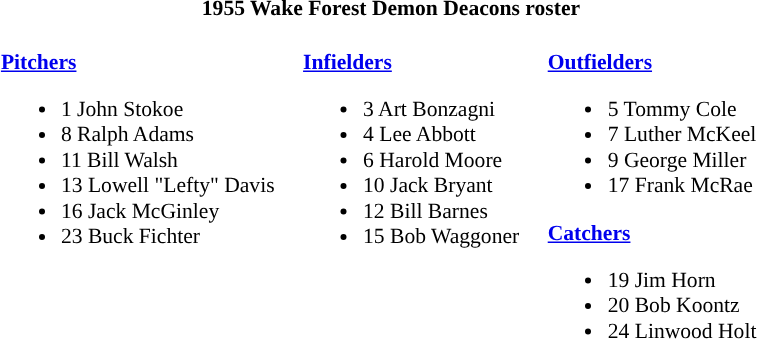<table class="toccolours" style="border-collapse:collapse; font-size:90%;">
<tr>
<th colspan="7">1955 Wake Forest Demon Deacons roster</th>
</tr>
<tr>
<td width="03"> </td>
<td valign="top"><br><strong><a href='#'>Pitchers</a></strong><ul><li>1 John Stokoe</li><li>8 Ralph Adams</li><li>11 Bill Walsh</li><li>13 Lowell "Lefty" Davis</li><li>16 Jack McGinley</li><li>23 Buck Fichter</li></ul></td>
<td width="15"> </td>
<td valign="top"><br><strong><a href='#'>Infielders</a></strong><ul><li>3 Art Bonzagni</li><li>4 Lee Abbott</li><li>6 Harold Moore</li><li>10 Jack Bryant</li><li>12 Bill Barnes</li><li>15 Bob Waggoner</li></ul></td>
<td width="15"> </td>
<td valign="top"><br><strong><a href='#'>Outfielders</a></strong><ul><li>5 Tommy Cole</li><li>7 Luther McKeel</li><li>9 George Miller</li><li>17 Frank McRae</li></ul><strong><a href='#'>Catchers</a></strong><ul><li>19 Jim Horn</li><li>20 Bob Koontz</li><li>24 Linwood Holt</li></ul></td>
<td width="20"> </td>
</tr>
</table>
